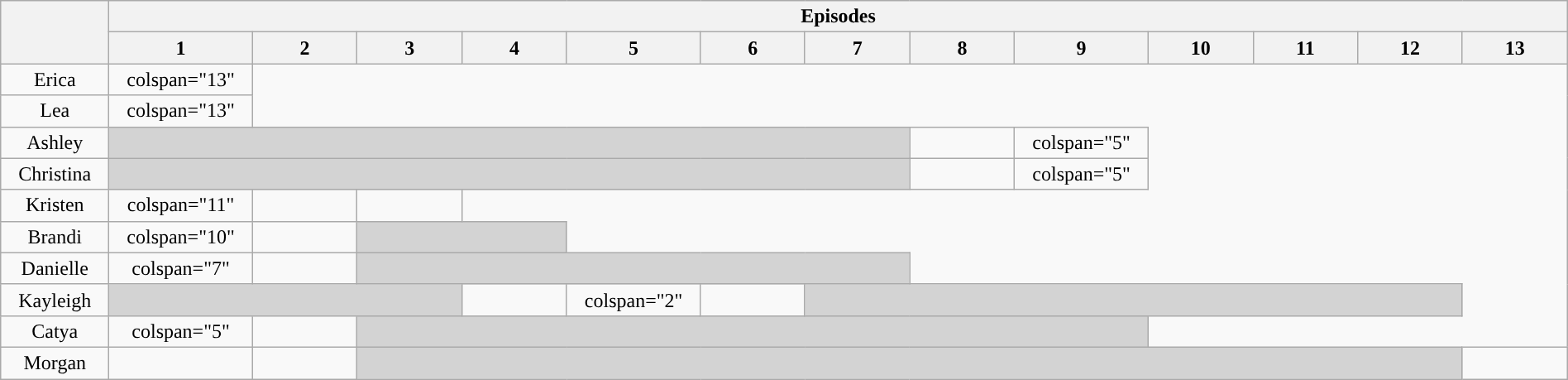<table class="wikitable plainrowheaders" style="text-align:center; width:100%;">
<tr>
<th scope="col" rowspan="2" style="width:5%;"></th>
<th scope="col" colspan="13">Episodes</th>
</tr>
<tr>
<th scope="col" style="width:5%;">1</th>
<th scope="col" style="width:5%;">2</th>
<th scope="col" style="width:5%;">3</th>
<th scope="col" style="width:5%;">4</th>
<th scope="col" style="width:5%;">5</th>
<th scope="col" style="width:5%;">6</th>
<th scope="col" style="width:5%;">7</th>
<th scope="col" style="width:5%;">8</th>
<th scope="col" style="width:5%;">9</th>
<th scope="col" style="width:5%;">10</th>
<th scope="col" style="width:5%;">11</th>
<th scope="col" style="width:5%;">12</th>
<th scope="col" style="width:5%;">13</th>
</tr>
<tr>
<td scope="row">Erica</td>
<td>colspan="13" </td>
</tr>
<tr>
<td scope="row">Lea</td>
<td>colspan="13" </td>
</tr>
<tr>
<td scope="row">Ashley</td>
<td colspan="7" style="background:lightgray;"></td>
<td></td>
<td>colspan="5" </td>
</tr>
<tr>
<td scope="row">Christina</td>
<td colspan="7" style="background:lightgray;"></td>
<td></td>
<td>colspan="5" </td>
</tr>
<tr>
<td scope="row">Kristen</td>
<td>colspan="11" </td>
<td></td>
<td></td>
</tr>
<tr>
<td scope="row">Brandi</td>
<td>colspan="10" </td>
<td></td>
<td colspan="2" style="background:lightgray;"></td>
</tr>
<tr>
<td scope="row">Danielle</td>
<td>colspan="7" </td>
<td></td>
<td colspan="5" style="background:lightgray;"></td>
</tr>
<tr>
<td scope="row">Kayleigh</td>
<td colspan="3" style="background:lightgray;"></td>
<td></td>
<td>colspan="2" </td>
<td></td>
<td colspan="6" style="background:lightgray;"></td>
</tr>
<tr>
<td scope="row">Catya</td>
<td>colspan="5" </td>
<td></td>
<td colspan="7" style="background:lightgray;"></td>
</tr>
<tr>
<td scope="row">Morgan</td>
<td></td>
<td></td>
<td colspan="10" style="background:lightgray;"></td>
<td></td>
</tr>
</table>
